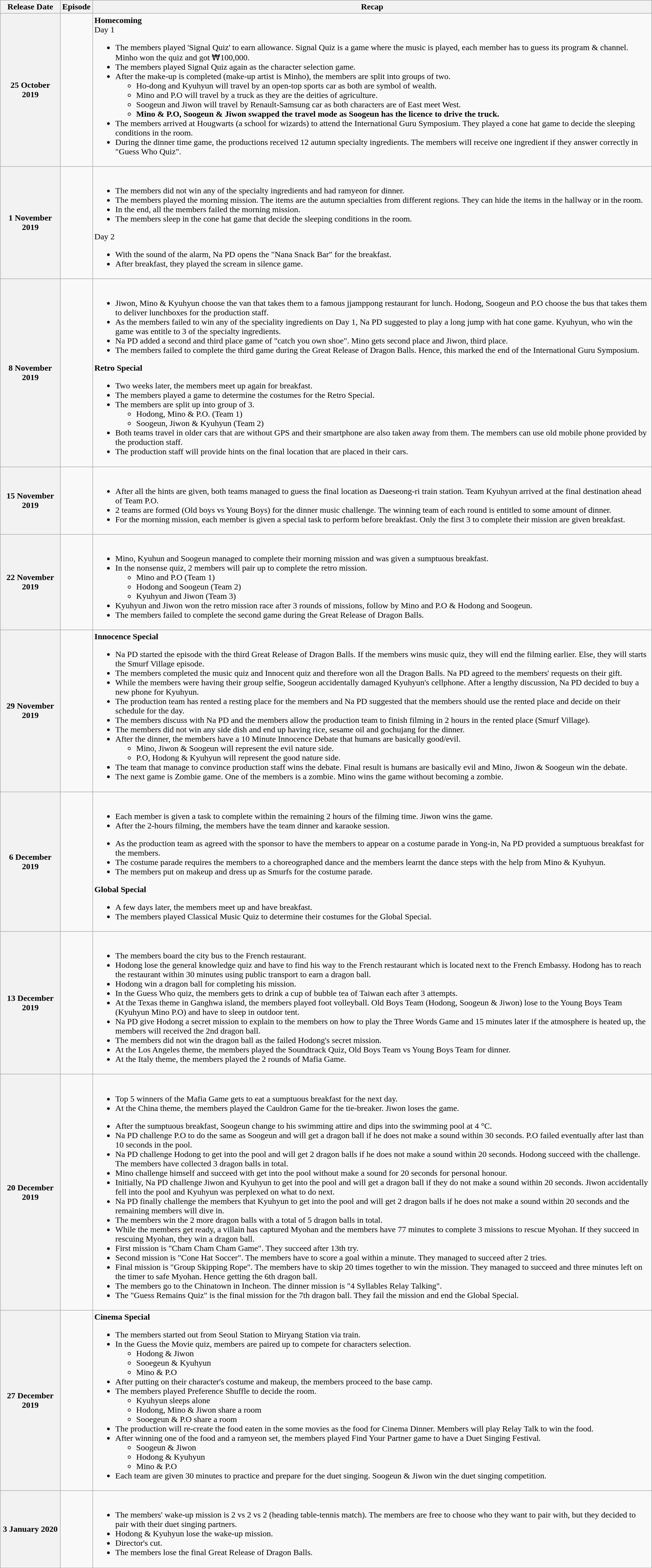<table class=wikitable mw-collapsible>
<tr>
<th>Release Date</th>
<th>Episode</th>
<th>Recap</th>
</tr>
<tr>
<th>25 October 2019</th>
<td></td>
<td><strong>Homecoming</strong><br>Day 1<br><ul><li>The members played 'Signal Quiz' to earn allowance. Signal Quiz is a game where the music is played, each member has to guess its program & channel. Minho won the quiz and got ₩100,000.</li><li>The members played Signal Quiz again as the character selection game.</li><li>After the make-up is completed (make-up artist is Minho), the members are split into groups of two.<ul><li>Ho-dong and Kyuhyun will travel by an open-top sports car as both are symbol of wealth.</li><li>Mino and P.O will travel by a truck as they are the deities of agriculture.</li><li>Soogeun and Jiwon will travel by Renault-Samsung car as both characters are of East meet West.</li><li><strong>Mino & P.O, Soogeun & Jiwon swapped the travel mode as Soogeun has the licence to drive the truck.</strong></li></ul></li><li>The members arrived at Hougwarts (a school for wizards) to attend the International Guru Symposium. They played a cone hat game to decide the sleeping conditions in the room.</li><li>During the dinner time game, the productions received 12 autumn specialty ingredients. The members will receive one ingredient if they answer correctly in "Guess Who Quiz".</li></ul></td>
</tr>
<tr>
<th>1 November 2019</th>
<td></td>
<td><br><ul><li>The members did not win any of the specialty ingredients and had ramyeon for dinner.</li><li>The members played the morning mission. The items are the autumn specialties from different regions. They can hide the items in the hallway or in the room.</li><li>In the end, all the members failed the morning mission.</li><li>The members sleep in the cone hat game that decide the sleeping conditions in the room.</li></ul>Day 2<ul><li>With the sound of the alarm, Na PD opens the "Nana Snack Bar" for the breakfast.</li><li>After breakfast, they played the scream in silence game.</li></ul></td>
</tr>
<tr>
<th>8 November 2019</th>
<td></td>
<td><br><ul><li>Jiwon, Mino & Kyuhyun choose the van that takes them to a famous jjamppong restaurant for lunch. Hodong, Soogeun and P.O choose the bus that takes them to deliver lunchboxes for the production staff.</li><li>As the members failed to win any of the speciality ingredients on Day 1, Na PD suggested to play a long jump with hat cone game. Kyuhyun, who win the game was entitle to 3 of the specialty ingredients.</li><li>Na PD added a second and third place game of "catch you own shoe". Mino gets second place and Jiwon, third place.</li><li>The members failed to complete the third game during the Great Release of Dragon Balls. Hence, this marked the end of the International Guru Symposium.</li></ul><strong>Retro Special</strong><ul><li>Two weeks later, the members meet up again for breakfast.</li><li>The members played a game to determine the costumes for the Retro Special.</li><li>The members are split up into group of 3.<ul><li>Hodong, Mino & P.O.  (Team 1)</li><li>Soogeun, Jiwon & Kyuhyun (Team 2)</li></ul></li><li>Both teams travel in older cars that are without GPS and their smartphone are also taken away from them. The members can use old mobile phone provided by the production staff.</li><li>The production staff will provide hints on the final location that are placed in their cars.</li></ul></td>
</tr>
<tr>
<th>15 November 2019</th>
<td></td>
<td><br><ul><li>After all the hints are given, both teams managed to guess the final location as Daeseong-ri train station. Team Kyuhyun arrived at the final destination ahead of Team P.O.</li><li>2 teams are formed (Old boys vs Young Boys) for the dinner music challenge. The winning team of each round is entitled to some amount of dinner.</li><li>For the morning mission, each member is given a special task to perform before breakfast. Only the first 3 to complete their mission are given breakfast.</li></ul></td>
</tr>
<tr>
<th>22 November 2019</th>
<td></td>
<td><br><ul><li>Mino, Kyuhun and Soogeun managed to complete their morning mission and was given a sumptuous breakfast.</li><li>In the nonsense quiz, 2 members will pair up to complete the retro mission.<ul><li>Mino and P.O (Team 1)</li><li>Hodong and Soogeun (Team 2)</li><li>Kyuhyun and Jiwon (Team 3)</li></ul></li><li>Kyuhyun and Jiwon won the retro mission race after 3 rounds of missions, follow by Mino and P.O & Hodong and Soogeun.</li><li>The members failed to complete the second game during the Great Release of Dragon Balls.</li></ul></td>
</tr>
<tr>
<th>29 November 2019</th>
<td></td>
<td><strong>Innocence Special</strong><br><ul><li>Na PD started the episode with the third Great Release of Dragon Balls. If the members wins music quiz, they will end the filming earlier. Else, they will starts the Smurf Village episode.</li><li>The members completed the music quiz and Innocent quiz and therefore won all the Dragon Balls. Na PD agreed to the members' requests on their gift.</li><li>While the members were having their group selfie, Soogeun accidentally damaged Kyuhyun's cellphone. After a lengthy discussion, Na PD decided to buy a new phone for Kyuhyun.</li><li>The production team has rented a resting place for the members and Na PD suggested that the members should use the rented place and decide on their schedule for the day.</li><li>The members discuss with Na PD and the members allow the production team to finish filming in 2 hours in the rented place (Smurf Village).</li><li>The members did not win any side dish and end up having rice, sesame oil and gochujang for the dinner.</li><li>After the dinner, the members have a 10 Minute Innocence Debate that humans are basically good/evil.<ul><li>Mino, Jiwon & Soogeun will represent the evil nature side.</li><li>P.O, Hodong & Kyuhyun will represent the good nature side.</li></ul></li><li>The team that manage to convince production staff wins the debate. Final result is humans are basically evil and Mino, Jiwon & Soogeun win the debate.</li><li>The next game is Zombie game. One of the members is a zombie. Mino wins the game without becoming a zombie.</li></ul></td>
</tr>
<tr>
<th>6 December 2019</th>
<td></td>
<td><br><ul><li>Each member is given a task to complete within the remaining 2 hours of the filming time. Jiwon wins the game.</li><li>After the 2-hours filming, the members have the team dinner and karaoke session.</li></ul><ul><li>As the production team as agreed with the sponsor to have the members to appear on a costume parade in Yong-in, Na PD provided a sumptuous breakfast for the members.</li><li>The costume parade requires the members to a choreographed dance and the members learnt the dance steps with the help from Mino & Kyuhyun.</li><li>The members put on makeup and dress up as Smurfs for the costume parade.</li></ul><strong>Global Special</strong><ul><li>A few days later, the members meet up and have breakfast.</li><li>The members played Classical Music Quiz to determine their costumes for the Global Special.</li></ul></td>
</tr>
<tr>
<th>13 December 2019</th>
<td></td>
<td><br><ul><li>The members board the city bus to the French restaurant.</li><li>Hodong lose the general knowledge quiz and have to find his way to the French restaurant which is located next to the French Embassy. Hodong has to reach the restaurant within 30 minutes using public transport to earn a dragon ball.</li><li>Hodong win a dragon ball for completing his mission.</li><li>In the Guess Who quiz, the members gets to drink a cup of bubble tea of Taiwan each after 3 attempts.</li><li>At the Texas theme in Ganghwa island, the members played foot volleyball. Old Boys Team (Hodong, Soogeun & Jiwon) lose to the Young Boys Team (Kyuhyun Mino P.O) and have to sleep in outdoor tent.</li><li>Na PD give Hodong a secret mission to explain to the members on how to play the Three Words Game and 15 minutes later if the atmosphere is heated up, the members will received the 2nd dragon ball.</li><li>The members did not win the dragon ball as the failed Hodong's secret mission.</li><li>At the Los Angeles theme, the members played the Soundtrack Quiz, Old Boys Team vs Young Boys Team for dinner.</li><li>At the Italy theme, the members played the 2 rounds of Mafia Game.</li></ul></td>
</tr>
<tr>
<th>20 December 2019</th>
<td></td>
<td><br><ul><li>Top 5 winners of the Mafia Game gets to eat a sumptuous breakfast for the next day.</li><li>At the China theme, the members played the Cauldron Game for the tie-breaker. Jiwon loses the game.</li></ul><ul><li>After the sumptuous breakfast, Soogeun change to his swimming attire and dips into the swimming pool at 4 °C.</li><li>Na PD challenge P.O to do the same as Soogeun and will get a dragon ball if he does not make a sound within 30 seconds. P.O failed eventually after last than 10 seconds in the pool.</li><li>Na PD challenge Hodong to get into the pool and will get 2 dragon balls if he does not make a sound within 20 seconds. Hodong succeed with the challenge. The members have collected 3 dragon balls in total.</li><li>Mino challenge himself and succeed with get into the pool without make a sound for 20 seconds for personal honour.</li><li>Initially, Na PD challenge Jiwon and Kyuhyun to get into the pool and will get a dragon ball if they do not make a sound within 20 seconds. Jiwon accidentally fell into the pool and Kyuhyun was perplexed on what to do next.</li><li>Na PD finally challenge the members that Kyuhyun to get into the pool and will get 2 dragon balls if he does not make a sound within 20 seconds and the remaining members will dive in.</li><li>The members win the 2 more dragon balls with a total of 5 dragon balls in total.</li><li>While the members get ready, a villain has captured Myohan and the members have 77 minutes to complete 3 missions to rescue Myohan. If they succeed in rescuing Myohan, they win a dragon ball.</li><li>First mission is "Cham Cham Cham Game". They succeed after 13th try.</li><li>Second mission is "Cone Hat Soccer". The members have to score a goal within a minute. They managed to succeed after 2 tries.</li><li>Final mission is "Group Skipping Rope". The members have to skip 20 times together to win the mission. They managed to succeed and three minutes left on the timer to safe Myohan. Hence getting the 6th dragon ball.</li><li>The members go to the Chinatown in Incheon. The dinner mission is "4 Syllables Relay Talking".</li><li>The "Guess Remains Quiz" is the final mission for the 7th dragon ball. They fail the mission and end the Global Special.</li></ul></td>
</tr>
<tr>
<th>27 December 2019</th>
<td></td>
<td><strong>Cinema Special</strong><br><ul><li>The members started out from Seoul Station to Miryang Station via train.</li><li>In the Guess the Movie quiz, members are paired up to compete for characters selection.<ul><li>Hodong & Jiwon</li><li>Sooegeun & Kyuhyun</li><li>Mino & P.O</li></ul></li><li>After putting on their character's costume and makeup, the members proceed to the base camp.</li><li>The members played Preference Shuffle to decide the room.<ul><li>Kyuhyun sleeps alone</li><li>Hodong, Mino & Jiwon share a room</li><li>Sooegeun & P.O share a room</li></ul></li><li>The production will re-create the food eaten in the some movies as the food for Cinema Dinner. Members will play Relay Talk to win the food.</li><li>After winning one of the food and a ramyeon set, the members played Find Your Partner game to have a Duet Singing Festival.<ul><li>Soogeun & Jiwon</li><li>Hodong & Kyuhyun</li><li>Mino & P.O</li></ul></li><li>Each team are given 30 minutes to practice and prepare for the duet singing. Soogeun & Jiwon win the duet singing competition.</li></ul></td>
</tr>
<tr>
<th>3 January 2020</th>
<td></td>
<td><br><ul><li>The members' wake-up mission is 2 vs 2 vs 2 (heading table-tennis match). The members are free to choose who they want to pair with, but they decided to pair with their duet singing partners.</li><li>Hodong & Kyuhyun lose the wake-up mission.</li><li>Director's cut.</li><li>The members lose the final Great Release of Dragon Balls.</li></ul></td>
</tr>
<tr>
</tr>
</table>
